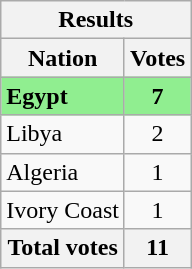<table class="wikitable" style="float:center; text-align:center">
<tr>
<th colspan="2">Results</th>
</tr>
<tr>
<th>Nation</th>
<th>Votes</th>
</tr>
<tr style="background:#90ee90">
<td align=left> <strong>Egypt</strong></td>
<td><strong>7</strong></td>
</tr>
<tr>
<td align=left> Libya</td>
<td>2</td>
</tr>
<tr>
<td align=left> Algeria</td>
<td>1</td>
</tr>
<tr>
<td align=left> Ivory Coast</td>
<td>1</td>
</tr>
<tr>
<th align=left>Total votes</th>
<th>11</th>
</tr>
</table>
